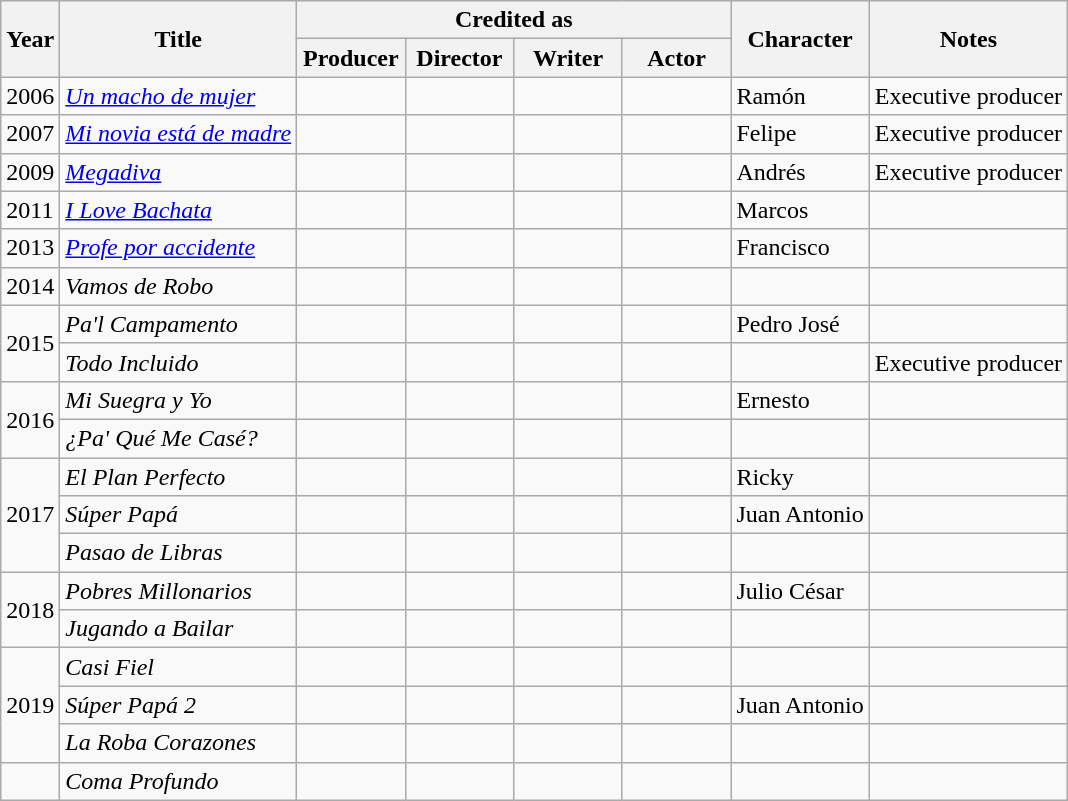<table class="wikitable">
<tr style="background: #ececec">
<th rowspan="2">Year</th>
<th rowspan="2">Title</th>
<th colspan="4">Credited as</th>
<th rowspan="2">Character</th>
<th rowspan="2">Notes</th>
</tr>
<tr>
<th width=65>Producer</th>
<th width=65>Director</th>
<th width=65>Writer</th>
<th width=65>Actor</th>
</tr>
<tr ---->
<td>2006</td>
<td><em><a href='#'>Un macho de mujer</a></em></td>
<td></td>
<td></td>
<td></td>
<td></td>
<td>Ramón</td>
<td>Executive producer</td>
</tr>
<tr ---->
<td>2007</td>
<td><em><a href='#'>Mi novia está de madre</a></em></td>
<td></td>
<td></td>
<td></td>
<td></td>
<td>Felipe</td>
<td>Executive producer</td>
</tr>
<tr ---->
<td>2009</td>
<td><em><a href='#'>Megadiva</a></em></td>
<td></td>
<td></td>
<td></td>
<td></td>
<td>Andrés</td>
<td>Executive producer</td>
</tr>
<tr ---->
<td>2011</td>
<td><em><a href='#'>I Love Bachata</a></em></td>
<td></td>
<td></td>
<td></td>
<td></td>
<td>Marcos</td>
<td></td>
</tr>
<tr ---->
<td>2013</td>
<td><em><a href='#'>Profe por accidente</a></em></td>
<td></td>
<td></td>
<td></td>
<td></td>
<td>Francisco</td>
<td></td>
</tr>
<tr ---->
<td>2014</td>
<td><em>Vamos de Robo</em></td>
<td></td>
<td></td>
<td></td>
<td></td>
<td></td>
<td></td>
</tr>
<tr ---->
<td rowspan="2">2015</td>
<td><em>Pa'l Campamento</em></td>
<td></td>
<td></td>
<td></td>
<td></td>
<td>Pedro José</td>
<td></td>
</tr>
<tr ---->
<td><em>Todo Incluido</em></td>
<td></td>
<td></td>
<td></td>
<td></td>
<td></td>
<td>Executive producer</td>
</tr>
<tr ---->
<td rowspan="2">2016</td>
<td><em>Mi Suegra y Yo</em></td>
<td></td>
<td></td>
<td></td>
<td></td>
<td>Ernesto</td>
<td></td>
</tr>
<tr ---->
<td><em>¿Pa' Qué Me Casé?</em></td>
<td></td>
<td></td>
<td></td>
<td></td>
<td></td>
<td></td>
</tr>
<tr ---->
<td rowspan="3">2017</td>
<td><em>El Plan Perfecto</em></td>
<td></td>
<td></td>
<td></td>
<td></td>
<td>Ricky</td>
<td></td>
</tr>
<tr ---->
<td><em>Súper Papá</em></td>
<td></td>
<td></td>
<td></td>
<td></td>
<td>Juan Antonio</td>
<td></td>
</tr>
<tr ---->
<td><em>Pasao de Libras</em></td>
<td></td>
<td></td>
<td></td>
<td></td>
<td></td>
<td></td>
</tr>
<tr ---->
<td rowspan="2">2018</td>
<td><em>Pobres Millonarios</em></td>
<td></td>
<td></td>
<td></td>
<td></td>
<td>Julio César</td>
<td></td>
</tr>
<tr>
<td><em>Jugando a Bailar</em></td>
<td></td>
<td></td>
<td></td>
<td></td>
<td></td>
<td></td>
</tr>
<tr>
<td rowspan="3">2019</td>
<td><em>Casi Fiel</em></td>
<td></td>
<td></td>
<td></td>
<td></td>
<td></td>
<td></td>
</tr>
<tr>
<td><em>Súper Papá 2</em></td>
<td></td>
<td></td>
<td></td>
<td></td>
<td>Juan Antonio</td>
<td></td>
</tr>
<tr>
<td><em>La Roba Corazones</em></td>
<td></td>
<td></td>
<td></td>
<td></td>
<td></td>
<td></td>
</tr>
<tr>
<td></td>
<td><em>Coma Profundo</em></td>
<td></td>
<td></td>
<td></td>
<td></td>
<td></td>
<td></td>
</tr>
</table>
